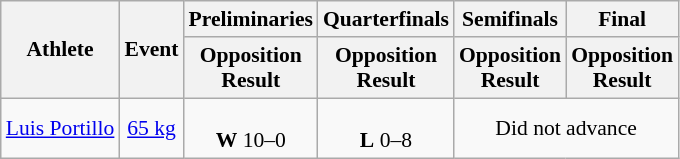<table class="wikitable" border="1" style="font-size:90%">
<tr>
<th rowspan=2>Athlete</th>
<th rowspan=2>Event</th>
<th>Preliminaries</th>
<th>Quarterfinals</th>
<th>Semifinals</th>
<th>Final</th>
</tr>
<tr>
<th>Opposition<br>Result</th>
<th>Opposition<br>Result</th>
<th>Opposition<br>Result</th>
<th>Opposition<br>Result</th>
</tr>
<tr align=center>
<td><a href='#'>Luis Portillo</a></td>
<td><a href='#'>65 kg</a></td>
<td><br><strong>W</strong> 10–0</td>
<td><br><strong>L</strong> 0–8</td>
<td colspan="2">Did not advance</td>
</tr>
</table>
